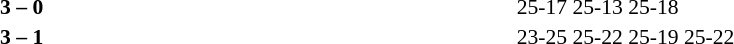<table width=100% cellspacing=1>
<tr>
<th width=20%></th>
<th width=12%></th>
<th width=20%></th>
<th width=33%></th>
<td></td>
</tr>
<tr style=font-size:90%>
<td align=right><strong></strong></td>
<td align=center><strong>3 – 0</strong></td>
<td></td>
<td>25-17 25-13 25-18</td>
<td></td>
</tr>
<tr style=font-size:90%>
<td align=right><strong></strong></td>
<td align=center><strong>3 – 1</strong></td>
<td></td>
<td>23-25 25-22 25-19 25-22</td>
</tr>
</table>
